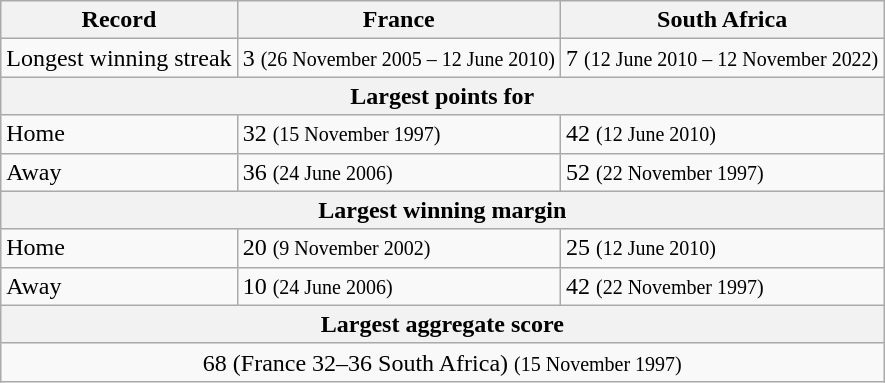<table class="wikitable">
<tr>
<th>Record</th>
<th>France</th>
<th>South Africa</th>
</tr>
<tr>
<td>Longest winning streak</td>
<td>3 <small>(26 November 2005 – 12 June 2010)</small></td>
<td>7 <small>(12 June 2010 – 12 November 2022)</small></td>
</tr>
<tr>
<th colspan=3 align=center>Largest points for</th>
</tr>
<tr>
<td>Home</td>
<td>32 <small>(15 November 1997)</small></td>
<td>42 <small>(12 June 2010)</small></td>
</tr>
<tr>
<td>Away</td>
<td>36 <small>(24 June 2006)</small></td>
<td>52 <small>(22 November 1997)</small></td>
</tr>
<tr>
<th colspan=3 align=center>Largest winning margin</th>
</tr>
<tr>
<td>Home</td>
<td>20 <small>(9 November 2002)</small></td>
<td>25 <small>(12 June 2010)</small></td>
</tr>
<tr>
<td>Away</td>
<td>10 <small>(24 June 2006)</small></td>
<td>42 <small>(22 November 1997)</small></td>
</tr>
<tr>
<th colspan=3 align=center>Largest aggregate score</th>
</tr>
<tr>
<td colspan=3 align=center>68 (France 32–36 South Africa) <small>(15 November 1997)</small></td>
</tr>
</table>
